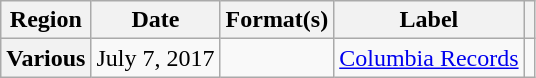<table class="wikitable plainrowheaders">
<tr>
<th scope="col">Region</th>
<th scope="col">Date</th>
<th scope="col">Format(s)</th>
<th scope="col">Label</th>
<th scope="col"></th>
</tr>
<tr>
<th scope="row">Various</th>
<td>July 7, 2017</td>
<td></td>
<td><a href='#'>Columbia Records</a></td>
<td style="text-align:center;"></td>
</tr>
</table>
